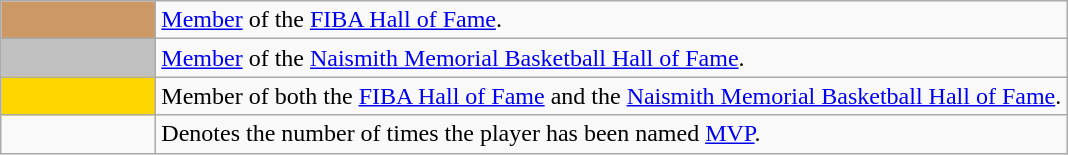<table class="wikitable">
<tr>
<td style="background-color:#cc9966; border:1px solid #aaaaaa; width:6em"></td>
<td><a href='#'>Member</a> of the <a href='#'>FIBA Hall of Fame</a>.</td>
</tr>
<tr>
<td style="background-color:#C0C0C0; border:1px solid #aaaaaa; width:6em"></td>
<td><a href='#'>Member</a> of the <a href='#'>Naismith Memorial Basketball Hall of Fame</a>.</td>
</tr>
<tr>
<td style="background-color:#FFD700; border:1px solid #aaaaaa; width:6em"></td>
<td>Member of both the <a href='#'>FIBA Hall of Fame</a> and the <a href='#'>Naismith Memorial Basketball Hall of Fame</a>.</td>
</tr>
<tr>
<td></td>
<td>Denotes the number of times the player has been named <a href='#'>MVP</a>.</td>
</tr>
</table>
